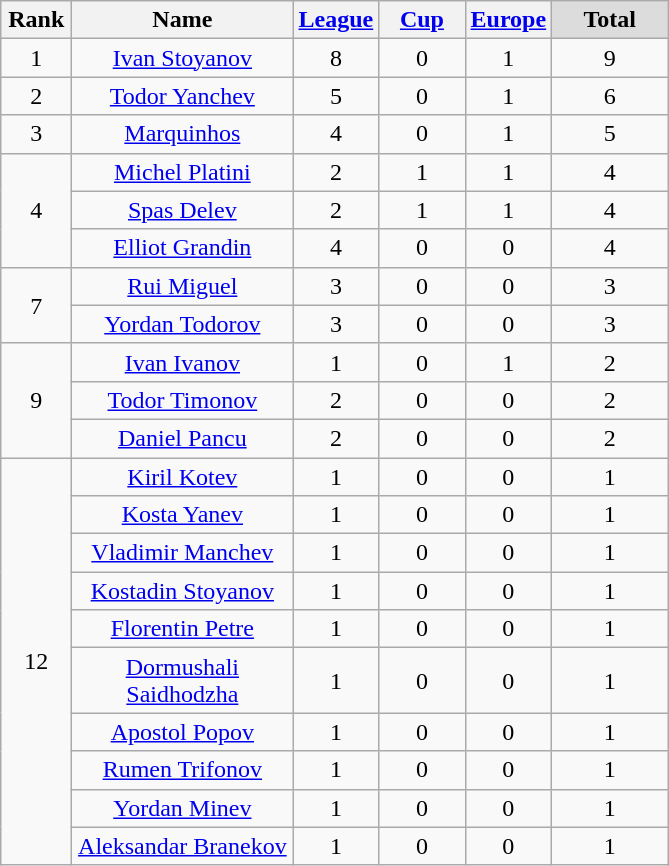<table class="wikitable" style="text-align:center;">
<tr>
<th width=40>Rank</th>
<th width=140>Name</th>
<th width=50><a href='#'>League</a></th>
<th width=50><a href='#'>Cup</a></th>
<th width=50><a href='#'>Europe</a></th>
<th style="width:70px; background:#dcdcdc;">Total</th>
</tr>
<tr>
<td>1</td>
<td><a href='#'>Ivan Stoyanov</a></td>
<td>8</td>
<td>0</td>
<td>1</td>
<td>9</td>
</tr>
<tr>
<td style="text-align:center;">2</td>
<td><a href='#'>Todor Yanchev</a></td>
<td>5</td>
<td>0</td>
<td>1</td>
<td>6</td>
</tr>
<tr>
<td style="text-align:center;">3</td>
<td><a href='#'>Marquinhos</a></td>
<td>4</td>
<td>0</td>
<td>1</td>
<td>5</td>
</tr>
<tr>
<td rowspan="3" style="text-align:center;">4</td>
<td><a href='#'>Michel Platini</a></td>
<td>2</td>
<td>1</td>
<td>1</td>
<td>4</td>
</tr>
<tr>
<td><a href='#'>Spas Delev</a></td>
<td>2</td>
<td>1</td>
<td>1</td>
<td>4</td>
</tr>
<tr>
<td><a href='#'>Elliot Grandin</a></td>
<td>4</td>
<td>0</td>
<td>0</td>
<td>4</td>
</tr>
<tr>
<td rowspan="2" style="text-align:center;">7</td>
<td><a href='#'>Rui Miguel</a></td>
<td>3</td>
<td>0</td>
<td>0</td>
<td>3</td>
</tr>
<tr>
<td><a href='#'>Yordan Todorov</a></td>
<td>3</td>
<td>0</td>
<td>0</td>
<td>3</td>
</tr>
<tr>
<td rowspan="3" style="text-align:center;">9</td>
<td><a href='#'>Ivan Ivanov</a></td>
<td>1</td>
<td>0</td>
<td>1</td>
<td>2</td>
</tr>
<tr>
<td><a href='#'>Todor Timonov</a></td>
<td>2</td>
<td>0</td>
<td>0</td>
<td>2</td>
</tr>
<tr>
<td><a href='#'>Daniel Pancu</a></td>
<td>2</td>
<td>0</td>
<td>0</td>
<td>2</td>
</tr>
<tr>
<td rowspan="10" style="text-align:center;">12</td>
<td><a href='#'>Kiril Kotev</a></td>
<td>1</td>
<td>0</td>
<td>0</td>
<td>1</td>
</tr>
<tr>
<td><a href='#'>Kosta Yanev</a></td>
<td>1</td>
<td>0</td>
<td>0</td>
<td>1</td>
</tr>
<tr>
<td><a href='#'>Vladimir Manchev</a></td>
<td>1</td>
<td>0</td>
<td>0</td>
<td>1</td>
</tr>
<tr>
<td><a href='#'>Kostadin Stoyanov</a></td>
<td>1</td>
<td>0</td>
<td>0</td>
<td>1</td>
</tr>
<tr>
<td><a href='#'>Florentin Petre</a></td>
<td>1</td>
<td>0</td>
<td>0</td>
<td>1</td>
</tr>
<tr>
<td><a href='#'>Dormushali Saidhodzha</a></td>
<td>1</td>
<td>0</td>
<td>0</td>
<td>1</td>
</tr>
<tr>
<td><a href='#'>Apostol Popov</a></td>
<td>1</td>
<td>0</td>
<td>0</td>
<td>1</td>
</tr>
<tr>
<td><a href='#'>Rumen Trifonov</a></td>
<td>1</td>
<td>0</td>
<td>0</td>
<td>1</td>
</tr>
<tr>
<td><a href='#'>Yordan Minev</a></td>
<td>1</td>
<td>0</td>
<td>0</td>
<td>1</td>
</tr>
<tr>
<td><a href='#'>Aleksandar Branekov</a></td>
<td>1</td>
<td>0</td>
<td>0</td>
<td>1</td>
</tr>
</table>
